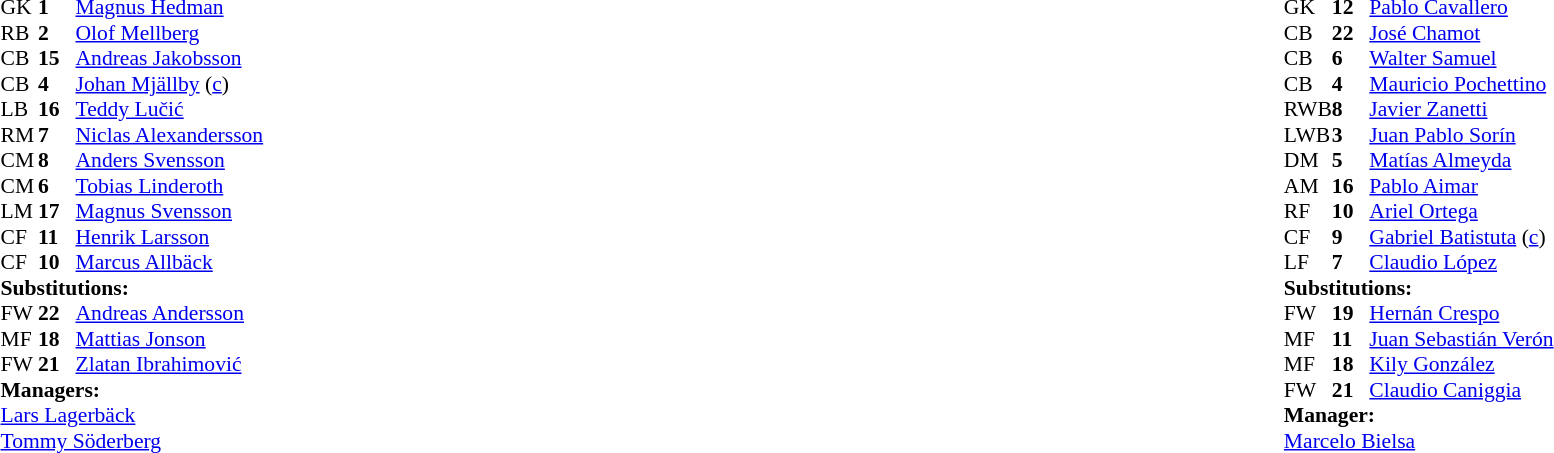<table width="100%">
<tr>
<td valign="top" width="50%"><br><table style="font-size: 90%" cellspacing="0" cellpadding="0">
<tr>
<th width="25"></th>
<th width="25"></th>
</tr>
<tr>
<td>GK</td>
<td><strong>1</strong></td>
<td><a href='#'>Magnus Hedman</a></td>
</tr>
<tr>
<td>RB</td>
<td><strong>2</strong></td>
<td><a href='#'>Olof Mellberg</a></td>
</tr>
<tr>
<td>CB</td>
<td><strong>15</strong></td>
<td><a href='#'>Andreas Jakobsson</a></td>
</tr>
<tr>
<td>CB</td>
<td><strong>4</strong></td>
<td><a href='#'>Johan Mjällby</a> (<a href='#'>c</a>)</td>
</tr>
<tr>
<td>LB</td>
<td><strong>16</strong></td>
<td><a href='#'>Teddy Lučić</a></td>
</tr>
<tr>
<td>RM</td>
<td><strong>7</strong></td>
<td><a href='#'>Niclas Alexandersson</a></td>
</tr>
<tr>
<td>CM</td>
<td><strong>8</strong></td>
<td><a href='#'>Anders Svensson</a></td>
<td></td>
<td></td>
</tr>
<tr>
<td>CM</td>
<td><strong>6</strong></td>
<td><a href='#'>Tobias Linderoth</a></td>
</tr>
<tr>
<td>LM</td>
<td><strong>17</strong></td>
<td><a href='#'>Magnus Svensson</a></td>
<td></td>
</tr>
<tr>
<td>CF</td>
<td><strong>11</strong></td>
<td><a href='#'>Henrik Larsson</a></td>
<td></td>
<td></td>
</tr>
<tr>
<td>CF</td>
<td><strong>10</strong></td>
<td><a href='#'>Marcus Allbäck</a></td>
<td></td>
<td></td>
</tr>
<tr>
<td colspan=3><strong>Substitutions:</strong></td>
</tr>
<tr>
<td>FW</td>
<td><strong>22</strong></td>
<td><a href='#'>Andreas Andersson</a></td>
<td></td>
<td></td>
</tr>
<tr>
<td>MF</td>
<td><strong>18</strong></td>
<td><a href='#'>Mattias Jonson</a></td>
<td></td>
<td></td>
</tr>
<tr>
<td>FW</td>
<td><strong>21</strong></td>
<td><a href='#'>Zlatan Ibrahimović</a></td>
<td></td>
<td></td>
</tr>
<tr>
<td colspan=6><strong>Managers:</strong></td>
</tr>
<tr>
<td colspan="6"><a href='#'>Lars Lagerbäck</a><br><a href='#'>Tommy Söderberg</a></td>
</tr>
</table>
</td>
<td valign="top"></td>
<td valign="top" width="50%"><br><table style="font-size: 90%" cellspacing="0" cellpadding="0" align=center>
<tr>
<th width="25"></th>
<th width="25"></th>
</tr>
<tr>
<td>GK</td>
<td><strong>12</strong></td>
<td><a href='#'>Pablo Cavallero</a></td>
</tr>
<tr>
<td>CB</td>
<td><strong>22</strong></td>
<td><a href='#'>José Chamot</a></td>
<td></td>
</tr>
<tr>
<td>CB</td>
<td><strong>6</strong></td>
<td><a href='#'>Walter Samuel</a></td>
</tr>
<tr>
<td>CB</td>
<td><strong>4</strong></td>
<td><a href='#'>Mauricio Pochettino</a></td>
</tr>
<tr>
<td>RWB</td>
<td><strong>8</strong></td>
<td><a href='#'>Javier Zanetti</a></td>
</tr>
<tr>
<td>LWB</td>
<td><strong>3</strong></td>
<td><a href='#'>Juan Pablo Sorín</a></td>
<td></td>
<td></td>
</tr>
<tr>
<td>DM</td>
<td><strong>5</strong></td>
<td><a href='#'>Matías Almeyda</a></td>
<td></td>
<td></td>
</tr>
<tr>
<td>AM</td>
<td><strong>16</strong></td>
<td><a href='#'>Pablo Aimar</a></td>
</tr>
<tr>
<td>RF</td>
<td><strong>10</strong></td>
<td><a href='#'>Ariel Ortega</a></td>
</tr>
<tr>
<td>CF</td>
<td><strong>9</strong></td>
<td><a href='#'>Gabriel Batistuta</a> (<a href='#'>c</a>)</td>
<td></td>
<td></td>
</tr>
<tr>
<td>LF</td>
<td><strong>7</strong></td>
<td><a href='#'>Claudio López</a></td>
</tr>
<tr>
<td colspan=3><strong>Substitutions:</strong></td>
</tr>
<tr>
<td>FW</td>
<td><strong>19</strong></td>
<td><a href='#'>Hernán Crespo</a></td>
<td></td>
<td></td>
</tr>
<tr>
<td>MF</td>
<td><strong>11</strong></td>
<td><a href='#'>Juan Sebastián Verón</a></td>
<td></td>
<td></td>
</tr>
<tr>
<td>MF</td>
<td><strong>18</strong></td>
<td><a href='#'>Kily González</a></td>
<td></td>
<td></td>
</tr>
<tr>
<td>FW</td>
<td><strong>21</strong></td>
<td><a href='#'>Claudio Caniggia</a></td>
<td></td>
</tr>
<tr>
<td colspan=3><strong>Manager:</strong></td>
</tr>
<tr>
<td colspan="4"><a href='#'>Marcelo Bielsa</a></td>
</tr>
</table>
</td>
</tr>
</table>
